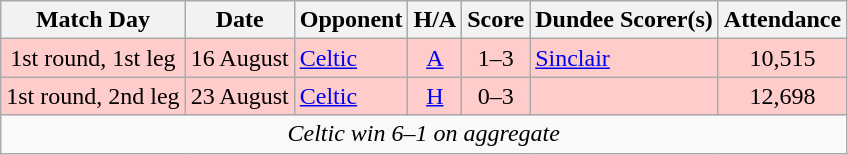<table class="wikitable" style="text-align:center">
<tr>
<th>Match Day</th>
<th>Date</th>
<th>Opponent</th>
<th>H/A</th>
<th>Score</th>
<th>Dundee Scorer(s)</th>
<th>Attendance</th>
</tr>
<tr bgcolor="#FFCCCC">
<td>1st round, 1st leg</td>
<td align="left">16 August</td>
<td align="left"><a href='#'>Celtic</a></td>
<td><a href='#'>A</a></td>
<td>1–3</td>
<td align="left"><a href='#'>Sinclair</a></td>
<td>10,515</td>
</tr>
<tr bgcolor="#FFCCCC">
<td>1st round, 2nd leg</td>
<td align="left">23 August</td>
<td align="left"><a href='#'>Celtic</a></td>
<td><a href='#'>H</a></td>
<td>0–3</td>
<td align="left"></td>
<td>12,698</td>
</tr>
<tr>
<td colspan="7"><em>Celtic win 6–1 on aggregate</em></td>
</tr>
</table>
